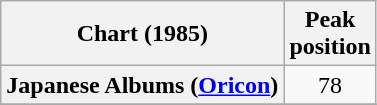<table class="wikitable sortable plainrowheaders">
<tr>
<th scope="col">Chart (1985)</th>
<th scope="col">Peak<br>position</th>
</tr>
<tr>
<th scope="row">Japanese Albums (<a href='#'>Oricon</a>)</th>
<td align="center">78</td>
</tr>
<tr>
</tr>
<tr>
</tr>
</table>
